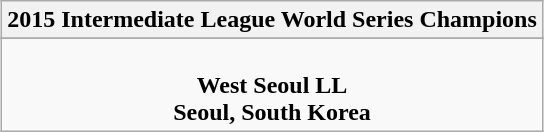<table class="wikitable" style="text-align: center; margin: 0 auto;">
<tr>
<th>2015 Intermediate League World Series Champions</th>
</tr>
<tr>
</tr>
<tr>
<td><br><strong>West Seoul LL</strong><br><strong>Seoul, South Korea</strong></td>
</tr>
</table>
